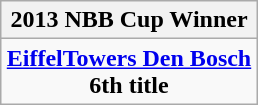<table class=wikitable style="text-align:center; margin:auto">
<tr>
<th>2013 NBB Cup Winner</th>
</tr>
<tr>
<td><strong><a href='#'>EiffelTowers Den Bosch</a></strong> <br> <strong>6th title</strong></td>
</tr>
</table>
